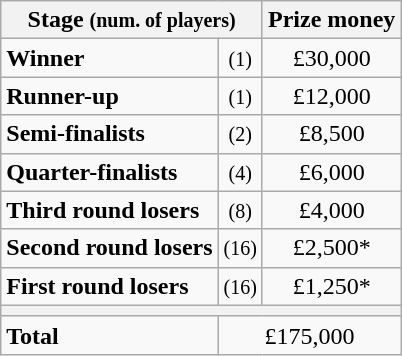<table class="wikitable">
<tr>
<th colspan="2">Stage <small>(num. of players)</small></th>
<th>Prize money</th>
</tr>
<tr>
<td><strong>Winner</strong></td>
<td align="center"><small>(1)</small></td>
<td align="center">£30,000</td>
</tr>
<tr>
<td><strong>Runner-up</strong></td>
<td align="center"><small>(1)</small></td>
<td align="center">£12,000</td>
</tr>
<tr>
<td><strong>Semi-finalists</strong></td>
<td align="center"><small>(2)</small></td>
<td align="center">£8,500</td>
</tr>
<tr>
<td><strong>Quarter-finalists</strong></td>
<td align="center"><small>(4)</small></td>
<td align="center">£6,000</td>
</tr>
<tr>
<td><strong>Third round losers</strong></td>
<td align="center"><small>(8)</small></td>
<td align="center">£4,000</td>
</tr>
<tr>
<td><strong>Second round losers</strong></td>
<td align="center"><small>(16)</small></td>
<td align="center">£2,500*</td>
</tr>
<tr>
<td><strong>First round losers</strong></td>
<td align="center"><small>(16)</small></td>
<td align="center">£1,250*</td>
</tr>
<tr>
<th colspan="3"></th>
</tr>
<tr>
<td><strong>Total</strong></td>
<td colspan="2" align="center">£175,000</td>
</tr>
</table>
